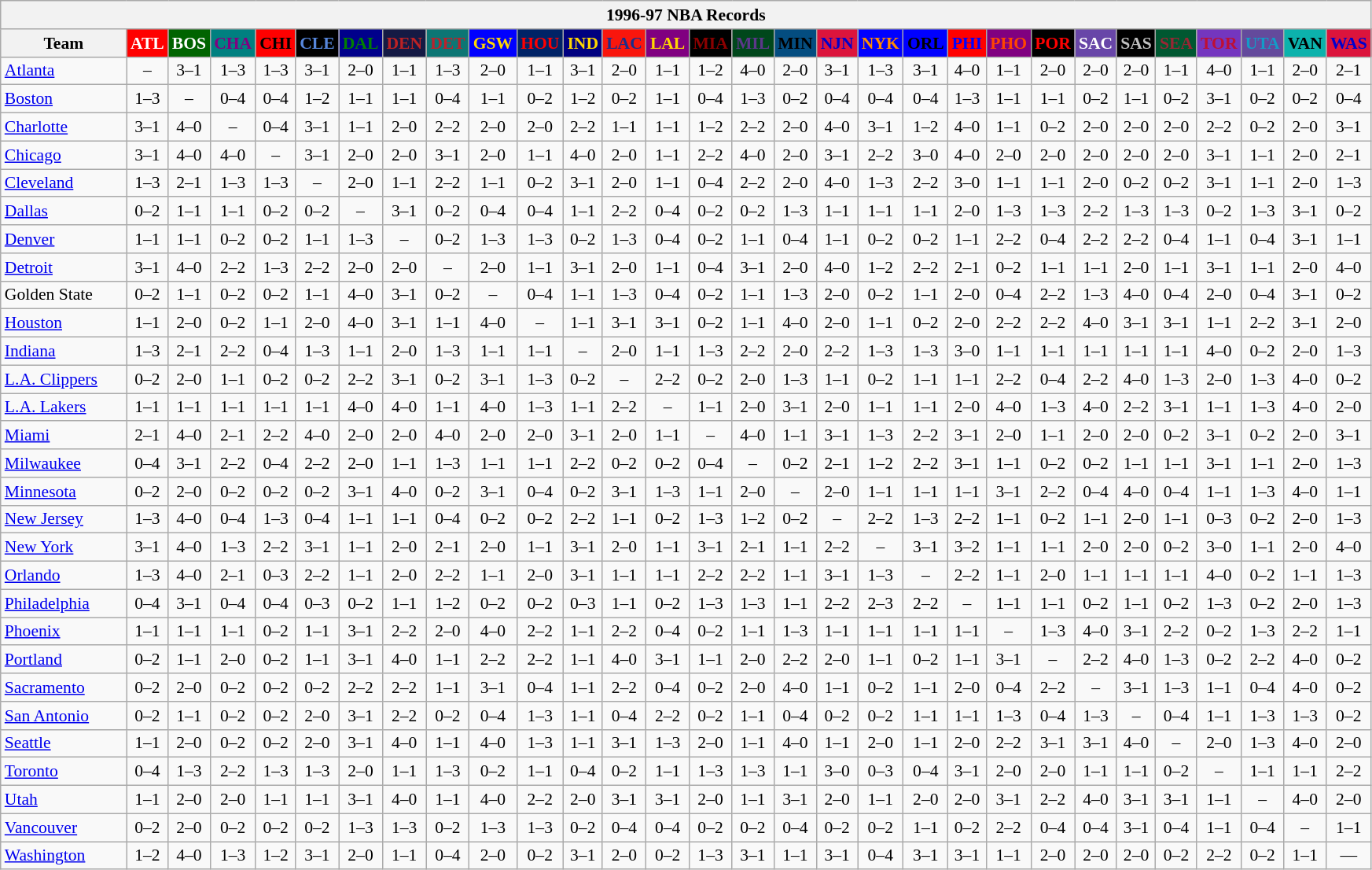<table class="wikitable" style="font-size:90%; text-align:center;">
<tr>
<th colspan=30>1996-97 NBA Records</th>
</tr>
<tr>
<th width=100>Team</th>
<th style="background:#FF0000;color:#FFFFFF;width=35">ATL</th>
<th style="background:#006400;color:#FFFFFF;width=35">BOS</th>
<th style="background:#008080;color:#800080;width=35">CHA</th>
<th style="background:#FF0000;color:#000000;width=35">CHI</th>
<th style="background:#000000;color:#5787DC;width=35">CLE</th>
<th style="background:#00008B;color:#008000;width=35">DAL</th>
<th style="background:#141A44;color:#BC2224;width=35">DEN</th>
<th style="background:#0C7674;color:#BB222C;width=35">DET</th>
<th style="background:#0000FF;color:#FFD700;width=35">GSW</th>
<th style="background:#002366;color:#FF0000;width=35">HOU</th>
<th style="background:#000080;color:#FFD700;width=35">IND</th>
<th style="background:#F9160D;color:#1A2E8B;width=35">LAC</th>
<th style="background:#800080;color:#FFD700;width=35">LAL</th>
<th style="background:#000000;color:#8B0000;width=35">MIA</th>
<th style="background:#00471B;color:#5C378A;width=35">MIL</th>
<th style="background:#044D80;color:#000000;width=35">MIN</th>
<th style="background:#DC143C;color:#0000CD;width=35">NJN</th>
<th style="background:#0000FF;color:#FF8C00;width=35">NYK</th>
<th style="background:#0000FF;color:#000000;width=35">ORL</th>
<th style="background:#FF0000;color:#0000FF;width=35">PHI</th>
<th style="background:#800080;color:#FF4500;width=35">PHO</th>
<th style="background:#000000;color:#FF0000;width=35">POR</th>
<th style="background:#6846A8;color:#FFFFFF;width=35">SAC</th>
<th style="background:#000000;color:#C0C0C0;width=35">SAS</th>
<th style="background:#005831;color:#992634;width=35">SEA</th>
<th style="background:#7436BF;color:#BE0F34;width=35">TOR</th>
<th style="background:#644A9C;color:#149BC7;width=35">UTA</th>
<th style="background:#0CB2AC;color:#000000;width=35">VAN</th>
<th style="background:#DC143C;color:#0000CD;width=35">WAS</th>
</tr>
<tr>
<td style="text-align:left;"><a href='#'>Atlanta</a></td>
<td>–</td>
<td>3–1</td>
<td>1–3</td>
<td>1–3</td>
<td>3–1</td>
<td>2–0</td>
<td>1–1</td>
<td>1–3</td>
<td>2–0</td>
<td>1–1</td>
<td>3–1</td>
<td>2–0</td>
<td>1–1</td>
<td>1–2</td>
<td>4–0</td>
<td>2–0</td>
<td>3–1</td>
<td>1–3</td>
<td>3–1</td>
<td>4–0</td>
<td>1–1</td>
<td>2–0</td>
<td>2–0</td>
<td>2–0</td>
<td>1–1</td>
<td>4–0</td>
<td>1–1</td>
<td>2–0</td>
<td>2–1</td>
</tr>
<tr>
<td style="text-align:left;"><a href='#'>Boston</a></td>
<td>1–3</td>
<td>–</td>
<td>0–4</td>
<td>0–4</td>
<td>1–2</td>
<td>1–1</td>
<td>1–1</td>
<td>0–4</td>
<td>1–1</td>
<td>0–2</td>
<td>1–2</td>
<td>0–2</td>
<td>1–1</td>
<td>0–4</td>
<td>1–3</td>
<td>0–2</td>
<td>0–4</td>
<td>0–4</td>
<td>0–4</td>
<td>1–3</td>
<td>1–1</td>
<td>1–1</td>
<td>0–2</td>
<td>1–1</td>
<td>0–2</td>
<td>3–1</td>
<td>0–2</td>
<td>0–2</td>
<td>0–4</td>
</tr>
<tr>
<td style="text-align:left;"><a href='#'>Charlotte</a></td>
<td>3–1</td>
<td>4–0</td>
<td>–</td>
<td>0–4</td>
<td>3–1</td>
<td>1–1</td>
<td>2–0</td>
<td>2–2</td>
<td>2–0</td>
<td>2–0</td>
<td>2–2</td>
<td>1–1</td>
<td>1–1</td>
<td>1–2</td>
<td>2–2</td>
<td>2–0</td>
<td>4–0</td>
<td>3–1</td>
<td>1–2</td>
<td>4–0</td>
<td>1–1</td>
<td>0–2</td>
<td>2–0</td>
<td>2–0</td>
<td>2–0</td>
<td>2–2</td>
<td>0–2</td>
<td>2–0</td>
<td>3–1</td>
</tr>
<tr>
<td style="text-align:left;"><a href='#'>Chicago</a></td>
<td>3–1</td>
<td>4–0</td>
<td>4–0</td>
<td>–</td>
<td>3–1</td>
<td>2–0</td>
<td>2–0</td>
<td>3–1</td>
<td>2–0</td>
<td>1–1</td>
<td>4–0</td>
<td>2–0</td>
<td>1–1</td>
<td>2–2</td>
<td>4–0</td>
<td>2–0</td>
<td>3–1</td>
<td>2–2</td>
<td>3–0</td>
<td>4–0</td>
<td>2–0</td>
<td>2–0</td>
<td>2–0</td>
<td>2–0</td>
<td>2–0</td>
<td>3–1</td>
<td>1–1</td>
<td>2–0</td>
<td>2–1</td>
</tr>
<tr>
<td style="text-align:left;"><a href='#'>Cleveland</a></td>
<td>1–3</td>
<td>2–1</td>
<td>1–3</td>
<td>1–3</td>
<td>–</td>
<td>2–0</td>
<td>1–1</td>
<td>2–2</td>
<td>1–1</td>
<td>0–2</td>
<td>3–1</td>
<td>2–0</td>
<td>1–1</td>
<td>0–4</td>
<td>2–2</td>
<td>2–0</td>
<td>4–0</td>
<td>1–3</td>
<td>2–2</td>
<td>3–0</td>
<td>1–1</td>
<td>1–1</td>
<td>2–0</td>
<td>0–2</td>
<td>0–2</td>
<td>3–1</td>
<td>1–1</td>
<td>2–0</td>
<td>1–3</td>
</tr>
<tr>
<td style="text-align:left;"><a href='#'>Dallas</a></td>
<td>0–2</td>
<td>1–1</td>
<td>1–1</td>
<td>0–2</td>
<td>0–2</td>
<td>–</td>
<td>3–1</td>
<td>0–2</td>
<td>0–4</td>
<td>0–4</td>
<td>1–1</td>
<td>2–2</td>
<td>0–4</td>
<td>0–2</td>
<td>0–2</td>
<td>1–3</td>
<td>1–1</td>
<td>1–1</td>
<td>1–1</td>
<td>2–0</td>
<td>1–3</td>
<td>1–3</td>
<td>2–2</td>
<td>1–3</td>
<td>1–3</td>
<td>0–2</td>
<td>1–3</td>
<td>3–1</td>
<td>0–2</td>
</tr>
<tr>
<td style="text-align:left;"><a href='#'>Denver</a></td>
<td>1–1</td>
<td>1–1</td>
<td>0–2</td>
<td>0–2</td>
<td>1–1</td>
<td>1–3</td>
<td>–</td>
<td>0–2</td>
<td>1–3</td>
<td>1–3</td>
<td>0–2</td>
<td>1–3</td>
<td>0–4</td>
<td>0–2</td>
<td>1–1</td>
<td>0–4</td>
<td>1–1</td>
<td>0–2</td>
<td>0–2</td>
<td>1–1</td>
<td>2–2</td>
<td>0–4</td>
<td>2–2</td>
<td>2–2</td>
<td>0–4</td>
<td>1–1</td>
<td>0–4</td>
<td>3–1</td>
<td>1–1</td>
</tr>
<tr>
<td style="text-align:left;"><a href='#'>Detroit</a></td>
<td>3–1</td>
<td>4–0</td>
<td>2–2</td>
<td>1–3</td>
<td>2–2</td>
<td>2–0</td>
<td>2–0</td>
<td>–</td>
<td>2–0</td>
<td>1–1</td>
<td>3–1</td>
<td>2–0</td>
<td>1–1</td>
<td>0–4</td>
<td>3–1</td>
<td>2–0</td>
<td>4–0</td>
<td>1–2</td>
<td>2–2</td>
<td>2–1</td>
<td>0–2</td>
<td>1–1</td>
<td>1–1</td>
<td>2–0</td>
<td>1–1</td>
<td>3–1</td>
<td>1–1</td>
<td>2–0</td>
<td>4–0</td>
</tr>
<tr>
<td style="text-align:left;">Golden State</td>
<td>0–2</td>
<td>1–1</td>
<td>0–2</td>
<td>0–2</td>
<td>1–1</td>
<td>4–0</td>
<td>3–1</td>
<td>0–2</td>
<td>–</td>
<td>0–4</td>
<td>1–1</td>
<td>1–3</td>
<td>0–4</td>
<td>0–2</td>
<td>1–1</td>
<td>1–3</td>
<td>2–0</td>
<td>0–2</td>
<td>1–1</td>
<td>2–0</td>
<td>0–4</td>
<td>2–2</td>
<td>1–3</td>
<td>4–0</td>
<td>0–4</td>
<td>2–0</td>
<td>0–4</td>
<td>3–1</td>
<td>0–2</td>
</tr>
<tr>
<td style="text-align:left;"><a href='#'>Houston</a></td>
<td>1–1</td>
<td>2–0</td>
<td>0–2</td>
<td>1–1</td>
<td>2–0</td>
<td>4–0</td>
<td>3–1</td>
<td>1–1</td>
<td>4–0</td>
<td>–</td>
<td>1–1</td>
<td>3–1</td>
<td>3–1</td>
<td>0–2</td>
<td>1–1</td>
<td>4–0</td>
<td>2–0</td>
<td>1–1</td>
<td>0–2</td>
<td>2–0</td>
<td>2–2</td>
<td>2–2</td>
<td>4–0</td>
<td>3–1</td>
<td>3–1</td>
<td>1–1</td>
<td>2–2</td>
<td>3–1</td>
<td>2–0</td>
</tr>
<tr>
<td style="text-align:left;"><a href='#'>Indiana</a></td>
<td>1–3</td>
<td>2–1</td>
<td>2–2</td>
<td>0–4</td>
<td>1–3</td>
<td>1–1</td>
<td>2–0</td>
<td>1–3</td>
<td>1–1</td>
<td>1–1</td>
<td>–</td>
<td>2–0</td>
<td>1–1</td>
<td>1–3</td>
<td>2–2</td>
<td>2–0</td>
<td>2–2</td>
<td>1–3</td>
<td>1–3</td>
<td>3–0</td>
<td>1–1</td>
<td>1–1</td>
<td>1–1</td>
<td>1–1</td>
<td>1–1</td>
<td>4–0</td>
<td>0–2</td>
<td>2–0</td>
<td>1–3</td>
</tr>
<tr>
<td style="text-align:left;"><a href='#'>L.A. Clippers</a></td>
<td>0–2</td>
<td>2–0</td>
<td>1–1</td>
<td>0–2</td>
<td>0–2</td>
<td>2–2</td>
<td>3–1</td>
<td>0–2</td>
<td>3–1</td>
<td>1–3</td>
<td>0–2</td>
<td>–</td>
<td>2–2</td>
<td>0–2</td>
<td>2–0</td>
<td>1–3</td>
<td>1–1</td>
<td>0–2</td>
<td>1–1</td>
<td>1–1</td>
<td>2–2</td>
<td>0–4</td>
<td>2–2</td>
<td>4–0</td>
<td>1–3</td>
<td>2–0</td>
<td>1–3</td>
<td>4–0</td>
<td>0–2</td>
</tr>
<tr>
<td style="text-align:left;"><a href='#'>L.A. Lakers</a></td>
<td>1–1</td>
<td>1–1</td>
<td>1–1</td>
<td>1–1</td>
<td>1–1</td>
<td>4–0</td>
<td>4–0</td>
<td>1–1</td>
<td>4–0</td>
<td>1–3</td>
<td>1–1</td>
<td>2–2</td>
<td>–</td>
<td>1–1</td>
<td>2–0</td>
<td>3–1</td>
<td>2–0</td>
<td>1–1</td>
<td>1–1</td>
<td>2–0</td>
<td>4–0</td>
<td>1–3</td>
<td>4–0</td>
<td>2–2</td>
<td>3–1</td>
<td>1–1</td>
<td>1–3</td>
<td>4–0</td>
<td>2–0</td>
</tr>
<tr>
<td style="text-align:left;"><a href='#'>Miami</a></td>
<td>2–1</td>
<td>4–0</td>
<td>2–1</td>
<td>2–2</td>
<td>4–0</td>
<td>2–0</td>
<td>2–0</td>
<td>4–0</td>
<td>2–0</td>
<td>2–0</td>
<td>3–1</td>
<td>2–0</td>
<td>1–1</td>
<td>–</td>
<td>4–0</td>
<td>1–1</td>
<td>3–1</td>
<td>1–3</td>
<td>2–2</td>
<td>3–1</td>
<td>2–0</td>
<td>1–1</td>
<td>2–0</td>
<td>2–0</td>
<td>0–2</td>
<td>3–1</td>
<td>0–2</td>
<td>2–0</td>
<td>3–1</td>
</tr>
<tr>
<td style="text-align:left;"><a href='#'>Milwaukee</a></td>
<td>0–4</td>
<td>3–1</td>
<td>2–2</td>
<td>0–4</td>
<td>2–2</td>
<td>2–0</td>
<td>1–1</td>
<td>1–3</td>
<td>1–1</td>
<td>1–1</td>
<td>2–2</td>
<td>0–2</td>
<td>0–2</td>
<td>0–4</td>
<td>–</td>
<td>0–2</td>
<td>2–1</td>
<td>1–2</td>
<td>2–2</td>
<td>3–1</td>
<td>1–1</td>
<td>0–2</td>
<td>0–2</td>
<td>1–1</td>
<td>1–1</td>
<td>3–1</td>
<td>1–1</td>
<td>2–0</td>
<td>1–3</td>
</tr>
<tr>
<td style="text-align:left;"><a href='#'>Minnesota</a></td>
<td>0–2</td>
<td>2–0</td>
<td>0–2</td>
<td>0–2</td>
<td>0–2</td>
<td>3–1</td>
<td>4–0</td>
<td>0–2</td>
<td>3–1</td>
<td>0–4</td>
<td>0–2</td>
<td>3–1</td>
<td>1–3</td>
<td>1–1</td>
<td>2–0</td>
<td>–</td>
<td>2–0</td>
<td>1–1</td>
<td>1–1</td>
<td>1–1</td>
<td>3–1</td>
<td>2–2</td>
<td>0–4</td>
<td>4–0</td>
<td>0–4</td>
<td>1–1</td>
<td>1–3</td>
<td>4–0</td>
<td>1–1</td>
</tr>
<tr>
<td style="text-align:left;"><a href='#'>New Jersey</a></td>
<td>1–3</td>
<td>4–0</td>
<td>0–4</td>
<td>1–3</td>
<td>0–4</td>
<td>1–1</td>
<td>1–1</td>
<td>0–4</td>
<td>0–2</td>
<td>0–2</td>
<td>2–2</td>
<td>1–1</td>
<td>0–2</td>
<td>1–3</td>
<td>1–2</td>
<td>0–2</td>
<td>–</td>
<td>2–2</td>
<td>1–3</td>
<td>2–2</td>
<td>1–1</td>
<td>0–2</td>
<td>1–1</td>
<td>2–0</td>
<td>1–1</td>
<td>0–3</td>
<td>0–2</td>
<td>2–0</td>
<td>1–3</td>
</tr>
<tr>
<td style="text-align:left;"><a href='#'>New York</a></td>
<td>3–1</td>
<td>4–0</td>
<td>1–3</td>
<td>2–2</td>
<td>3–1</td>
<td>1–1</td>
<td>2–0</td>
<td>2–1</td>
<td>2–0</td>
<td>1–1</td>
<td>3–1</td>
<td>2–0</td>
<td>1–1</td>
<td>3–1</td>
<td>2–1</td>
<td>1–1</td>
<td>2–2</td>
<td>–</td>
<td>3–1</td>
<td>3–2</td>
<td>1–1</td>
<td>1–1</td>
<td>2–0</td>
<td>2–0</td>
<td>0–2</td>
<td>3–0</td>
<td>1–1</td>
<td>2–0</td>
<td>4–0</td>
</tr>
<tr>
<td style="text-align:left;"><a href='#'>Orlando</a></td>
<td>1–3</td>
<td>4–0</td>
<td>2–1</td>
<td>0–3</td>
<td>2–2</td>
<td>1–1</td>
<td>2–0</td>
<td>2–2</td>
<td>1–1</td>
<td>2–0</td>
<td>3–1</td>
<td>1–1</td>
<td>1–1</td>
<td>2–2</td>
<td>2–2</td>
<td>1–1</td>
<td>3–1</td>
<td>1–3</td>
<td>–</td>
<td>2–2</td>
<td>1–1</td>
<td>2–0</td>
<td>1–1</td>
<td>1–1</td>
<td>1–1</td>
<td>4–0</td>
<td>0–2</td>
<td>1–1</td>
<td>1–3</td>
</tr>
<tr>
<td style="text-align:left;"><a href='#'>Philadelphia</a></td>
<td>0–4</td>
<td>3–1</td>
<td>0–4</td>
<td>0–4</td>
<td>0–3</td>
<td>0–2</td>
<td>1–1</td>
<td>1–2</td>
<td>0–2</td>
<td>0–2</td>
<td>0–3</td>
<td>1–1</td>
<td>0–2</td>
<td>1–3</td>
<td>1–3</td>
<td>1–1</td>
<td>2–2</td>
<td>2–3</td>
<td>2–2</td>
<td>–</td>
<td>1–1</td>
<td>1–1</td>
<td>0–2</td>
<td>1–1</td>
<td>0–2</td>
<td>1–3</td>
<td>0–2</td>
<td>2–0</td>
<td>1–3</td>
</tr>
<tr>
<td style="text-align:left;"><a href='#'>Phoenix</a></td>
<td>1–1</td>
<td>1–1</td>
<td>1–1</td>
<td>0–2</td>
<td>1–1</td>
<td>3–1</td>
<td>2–2</td>
<td>2–0</td>
<td>4–0</td>
<td>2–2</td>
<td>1–1</td>
<td>2–2</td>
<td>0–4</td>
<td>0–2</td>
<td>1–1</td>
<td>1–3</td>
<td>1–1</td>
<td>1–1</td>
<td>1–1</td>
<td>1–1</td>
<td>–</td>
<td>1–3</td>
<td>4–0</td>
<td>3–1</td>
<td>2–2</td>
<td>0–2</td>
<td>1–3</td>
<td>2–2</td>
<td>1–1</td>
</tr>
<tr>
<td style="text-align:left;"><a href='#'>Portland</a></td>
<td>0–2</td>
<td>1–1</td>
<td>2–0</td>
<td>0–2</td>
<td>1–1</td>
<td>3–1</td>
<td>4–0</td>
<td>1–1</td>
<td>2–2</td>
<td>2–2</td>
<td>1–1</td>
<td>4–0</td>
<td>3–1</td>
<td>1–1</td>
<td>2–0</td>
<td>2–2</td>
<td>2–0</td>
<td>1–1</td>
<td>0–2</td>
<td>1–1</td>
<td>3–1</td>
<td>–</td>
<td>2–2</td>
<td>4–0</td>
<td>1–3</td>
<td>0–2</td>
<td>2–2</td>
<td>4–0</td>
<td>0–2</td>
</tr>
<tr>
<td style="text-align:left;"><a href='#'>Sacramento</a></td>
<td>0–2</td>
<td>2–0</td>
<td>0–2</td>
<td>0–2</td>
<td>0–2</td>
<td>2–2</td>
<td>2–2</td>
<td>1–1</td>
<td>3–1</td>
<td>0–4</td>
<td>1–1</td>
<td>2–2</td>
<td>0–4</td>
<td>0–2</td>
<td>2–0</td>
<td>4–0</td>
<td>1–1</td>
<td>0–2</td>
<td>1–1</td>
<td>2–0</td>
<td>0–4</td>
<td>2–2</td>
<td>–</td>
<td>3–1</td>
<td>1–3</td>
<td>1–1</td>
<td>0–4</td>
<td>4–0</td>
<td>0–2</td>
</tr>
<tr>
<td style="text-align:left;"><a href='#'>San Antonio</a></td>
<td>0–2</td>
<td>1–1</td>
<td>0–2</td>
<td>0–2</td>
<td>2–0</td>
<td>3–1</td>
<td>2–2</td>
<td>0–2</td>
<td>0–4</td>
<td>1–3</td>
<td>1–1</td>
<td>0–4</td>
<td>2–2</td>
<td>0–2</td>
<td>1–1</td>
<td>0–4</td>
<td>0–2</td>
<td>0–2</td>
<td>1–1</td>
<td>1–1</td>
<td>1–3</td>
<td>0–4</td>
<td>1–3</td>
<td>–</td>
<td>0–4</td>
<td>1–1</td>
<td>1–3</td>
<td>1–3</td>
<td>0–2</td>
</tr>
<tr>
<td style="text-align:left;"><a href='#'>Seattle</a></td>
<td>1–1</td>
<td>2–0</td>
<td>0–2</td>
<td>0–2</td>
<td>2–0</td>
<td>3–1</td>
<td>4–0</td>
<td>1–1</td>
<td>4–0</td>
<td>1–3</td>
<td>1–1</td>
<td>3–1</td>
<td>1–3</td>
<td>2–0</td>
<td>1–1</td>
<td>4–0</td>
<td>1–1</td>
<td>2–0</td>
<td>1–1</td>
<td>2–0</td>
<td>2–2</td>
<td>3–1</td>
<td>3–1</td>
<td>4–0</td>
<td>–</td>
<td>2–0</td>
<td>1–3</td>
<td>4–0</td>
<td>2–0</td>
</tr>
<tr>
<td style="text-align:left;"><a href='#'>Toronto</a></td>
<td>0–4</td>
<td>1–3</td>
<td>2–2</td>
<td>1–3</td>
<td>1–3</td>
<td>2–0</td>
<td>1–1</td>
<td>1–3</td>
<td>0–2</td>
<td>1–1</td>
<td>0–4</td>
<td>0–2</td>
<td>1–1</td>
<td>1–3</td>
<td>1–3</td>
<td>1–1</td>
<td>3–0</td>
<td>0–3</td>
<td>0–4</td>
<td>3–1</td>
<td>2–0</td>
<td>2–0</td>
<td>1–1</td>
<td>1–1</td>
<td>0–2</td>
<td>–</td>
<td>1–1</td>
<td>1–1</td>
<td>2–2</td>
</tr>
<tr>
<td style="text-align:left;"><a href='#'>Utah</a></td>
<td>1–1</td>
<td>2–0</td>
<td>2–0</td>
<td>1–1</td>
<td>1–1</td>
<td>3–1</td>
<td>4–0</td>
<td>1–1</td>
<td>4–0</td>
<td>2–2</td>
<td>2–0</td>
<td>3–1</td>
<td>3–1</td>
<td>2–0</td>
<td>1–1</td>
<td>3–1</td>
<td>2–0</td>
<td>1–1</td>
<td>2–0</td>
<td>2–0</td>
<td>3–1</td>
<td>2–2</td>
<td>4–0</td>
<td>3–1</td>
<td>3–1</td>
<td>1–1</td>
<td>–</td>
<td>4–0</td>
<td>2–0</td>
</tr>
<tr>
<td style="text-align:left;"><a href='#'>Vancouver</a></td>
<td>0–2</td>
<td>2–0</td>
<td>0–2</td>
<td>0–2</td>
<td>0–2</td>
<td>1–3</td>
<td>1–3</td>
<td>0–2</td>
<td>1–3</td>
<td>1–3</td>
<td>0–2</td>
<td>0–4</td>
<td>0–4</td>
<td>0–2</td>
<td>0–2</td>
<td>0–4</td>
<td>0–2</td>
<td>0–2</td>
<td>1–1</td>
<td>0–2</td>
<td>2–2</td>
<td>0–4</td>
<td>0–4</td>
<td>3–1</td>
<td>0–4</td>
<td>1–1</td>
<td>0–4</td>
<td>–</td>
<td>1–1</td>
</tr>
<tr>
<td style="text-align:left;"><a href='#'>Washington</a></td>
<td>1–2</td>
<td>4–0</td>
<td>1–3</td>
<td>1–2</td>
<td>3–1</td>
<td>2–0</td>
<td>1–1</td>
<td>0–4</td>
<td>2–0</td>
<td>0–2</td>
<td>3–1</td>
<td>2–0</td>
<td>0–2</td>
<td>1–3</td>
<td>3–1</td>
<td>1–1</td>
<td>3–1</td>
<td>0–4</td>
<td>3–1</td>
<td>3–1</td>
<td>1–1</td>
<td>2–0</td>
<td>2–0</td>
<td>2–0</td>
<td>0–2</td>
<td>2–2</td>
<td>0–2</td>
<td>1–1</td>
<td>—</td>
</tr>
</table>
